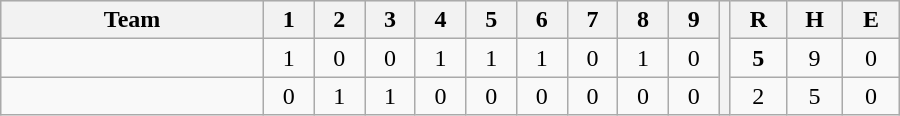<table border=1 cellspacing=0 width=600 style="margin-left:3em;" class="wikitable">
<tr style="text-align:center; background-color:#e6e6e6;">
<th align=left width=28%>Team</th>
<th width=5.4%>1</th>
<th width=5.4%>2</th>
<th width=5.4%>3</th>
<th width=5.4%>4</th>
<th width=5.4%>5</th>
<th width=5.4%>6</th>
<th width=5.4%>7</th>
<th width=5.4%>8</th>
<th width=5.4%>9</th>
<th rowspan="3" width=0.5%></th>
<th width=6%>R</th>
<th width=6%>H</th>
<th width=6%>E</th>
</tr>
<tr style="text-align:center;">
<td align=left></td>
<td>1</td>
<td>0</td>
<td>0</td>
<td>1</td>
<td>1</td>
<td>1</td>
<td>0</td>
<td>1</td>
<td>0</td>
<td><strong>5</strong></td>
<td>9</td>
<td>0</td>
</tr>
<tr style="text-align:center;">
<td align=left></td>
<td>0</td>
<td>1</td>
<td>1</td>
<td>0</td>
<td>0</td>
<td>0</td>
<td>0</td>
<td>0</td>
<td>0</td>
<td>2</td>
<td>5</td>
<td>0</td>
</tr>
</table>
